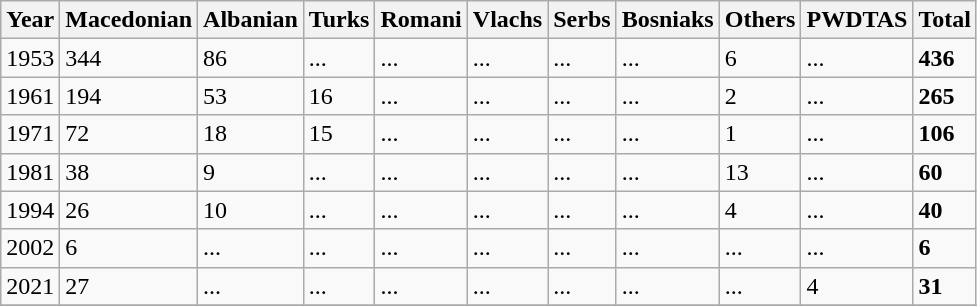<table class="wikitable">
<tr>
<th>Year</th>
<th>Macedonian</th>
<th>Albanian</th>
<th>Turks</th>
<th>Romani</th>
<th>Vlachs</th>
<th>Serbs</th>
<th>Bosniaks</th>
<th>Others</th>
<th><abbr>PWDTAS</abbr></th>
<th>Total</th>
</tr>
<tr>
<td>1953</td>
<td>344</td>
<td>86</td>
<td>...</td>
<td>...</td>
<td>...</td>
<td>...</td>
<td>...</td>
<td>6</td>
<td>...</td>
<td><strong>436</strong></td>
</tr>
<tr>
<td>1961</td>
<td>194</td>
<td>53</td>
<td>16</td>
<td>...</td>
<td>...</td>
<td>...</td>
<td>...</td>
<td>2</td>
<td>...</td>
<td><strong>265</strong></td>
</tr>
<tr>
<td>1971</td>
<td>72</td>
<td>18</td>
<td>15</td>
<td>...</td>
<td>...</td>
<td>...</td>
<td>...</td>
<td>1</td>
<td>...</td>
<td><strong>106</strong></td>
</tr>
<tr>
<td>1981</td>
<td>38</td>
<td>9</td>
<td>...</td>
<td>...</td>
<td>...</td>
<td>...</td>
<td>...</td>
<td>13</td>
<td>...</td>
<td><strong>60</strong></td>
</tr>
<tr>
<td>1994</td>
<td>26</td>
<td>10</td>
<td>...</td>
<td>...</td>
<td>...</td>
<td>...</td>
<td>...</td>
<td>4</td>
<td>...</td>
<td><strong>40</strong></td>
</tr>
<tr>
<td>2002</td>
<td>6</td>
<td>...</td>
<td>...</td>
<td>...</td>
<td>...</td>
<td>...</td>
<td>...</td>
<td>...</td>
<td>...</td>
<td><strong>6</strong></td>
</tr>
<tr>
<td>2021</td>
<td>27</td>
<td>...</td>
<td>...</td>
<td>...</td>
<td>...</td>
<td>...</td>
<td>...</td>
<td>...</td>
<td>4</td>
<td><strong>31</strong></td>
</tr>
<tr>
</tr>
</table>
